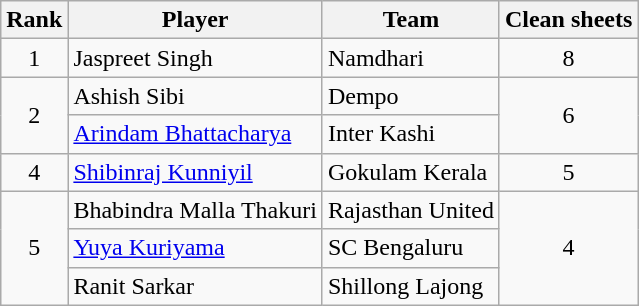<table class="wikitable" style="text-align:center">
<tr>
<th>Rank</th>
<th>Player</th>
<th>Team</th>
<th>Clean sheets</th>
</tr>
<tr>
<td>1</td>
<td align="left"> Jaspreet Singh</td>
<td align="left">Namdhari</td>
<td>8</td>
</tr>
<tr>
<td rowspan="2">2</td>
<td align="left"> Ashish Sibi</td>
<td align="left">Dempo</td>
<td rowspan="2">6</td>
</tr>
<tr>
<td align="left"> <a href='#'>Arindam Bhattacharya</a></td>
<td align="left">Inter Kashi</td>
</tr>
<tr>
<td>4</td>
<td align="left"> <a href='#'>Shibinraj Kunniyil</a></td>
<td align="left">Gokulam Kerala</td>
<td>5</td>
</tr>
<tr>
<td rowspan="3">5</td>
<td align="left"> Bhabindra Malla Thakuri</td>
<td align="left">Rajasthan United</td>
<td rowspan="3">4</td>
</tr>
<tr>
<td align="left"> <a href='#'>Yuya Kuriyama</a></td>
<td align="left">SC Bengaluru</td>
</tr>
<tr>
<td align="left"> Ranit Sarkar</td>
<td align="left">Shillong Lajong</td>
</tr>
</table>
